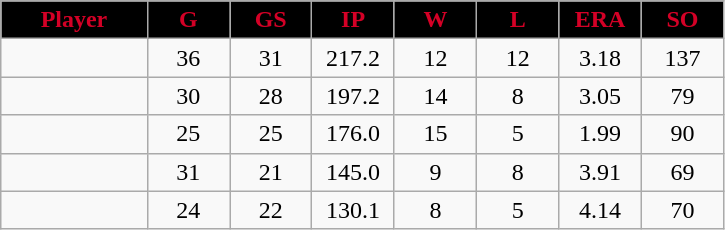<table class="wikitable sortable">
<tr>
<th style="background:black;color:#d40026;" width="16%">Player</th>
<th style="background:black;color:#d40026;" width="9%">G</th>
<th style="background:black;color:#d40026;" width="9%">GS</th>
<th style="background:black;color:#d40026;" width="9%">IP</th>
<th style="background:black;color:#d40026;" width="9%">W</th>
<th style="background:black;color:#d40026;" width="9%">L</th>
<th style="background:black;color:#d40026;" width="9%">ERA</th>
<th style="background:black;color:#d40026;" width="9%">SO</th>
</tr>
<tr align="center">
<td></td>
<td>36</td>
<td>31</td>
<td>217.2</td>
<td>12</td>
<td>12</td>
<td>3.18</td>
<td>137</td>
</tr>
<tr align="center">
<td></td>
<td>30</td>
<td>28</td>
<td>197.2</td>
<td>14</td>
<td>8</td>
<td>3.05</td>
<td>79</td>
</tr>
<tr align="center">
<td></td>
<td>25</td>
<td>25</td>
<td>176.0</td>
<td>15</td>
<td>5</td>
<td>1.99</td>
<td>90</td>
</tr>
<tr align="center">
<td></td>
<td>31</td>
<td>21</td>
<td>145.0</td>
<td>9</td>
<td>8</td>
<td>3.91</td>
<td>69</td>
</tr>
<tr align="center">
<td></td>
<td>24</td>
<td>22</td>
<td>130.1</td>
<td>8</td>
<td>5</td>
<td>4.14</td>
<td>70</td>
</tr>
</table>
